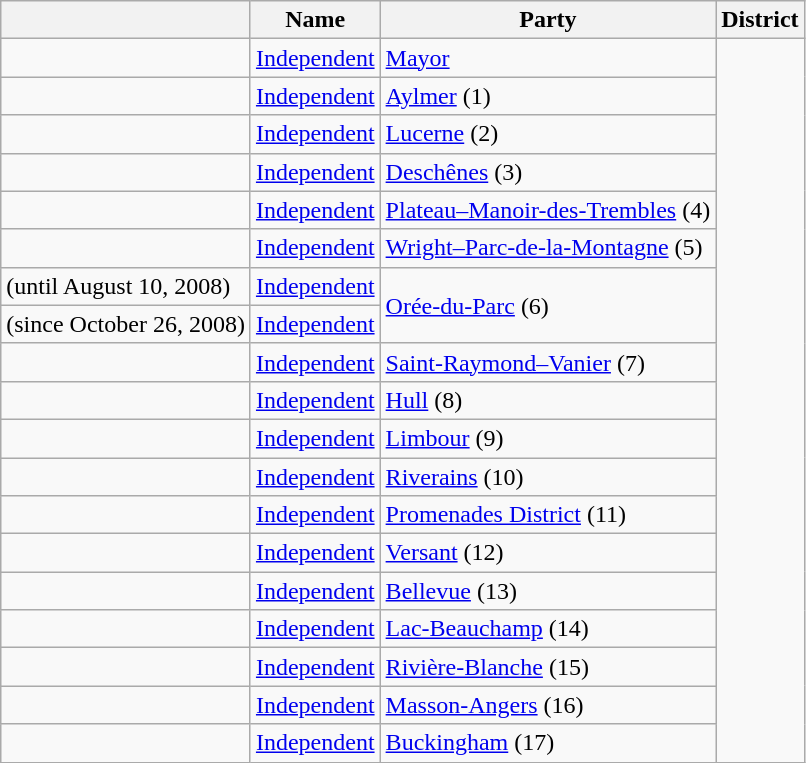<table class="wikitable sortable">
<tr>
<th></th>
<th>Name</th>
<th>Party</th>
<th>District</th>
</tr>
<tr>
<td><strong></strong></td>
<td><a href='#'>Independent</a></td>
<td><a href='#'>Mayor</a></td>
</tr>
<tr>
<td></td>
<td><a href='#'>Independent</a></td>
<td><a href='#'>Aylmer</a> (1)</td>
</tr>
<tr>
<td></td>
<td><a href='#'>Independent</a></td>
<td><a href='#'>Lucerne</a> (2)</td>
</tr>
<tr>
<td></td>
<td><a href='#'>Independent</a></td>
<td><a href='#'>Deschênes</a> (3)</td>
</tr>
<tr>
<td></td>
<td><a href='#'>Independent</a></td>
<td><a href='#'>Plateau–Manoir-des-Trembles</a> (4)</td>
</tr>
<tr>
<td></td>
<td><a href='#'>Independent</a></td>
<td><a href='#'>Wright–Parc-de-la-Montagne</a> (5)</td>
</tr>
<tr>
<td> (until August 10, 2008)</td>
<td><a href='#'>Independent</a></td>
<td rowspan="2"><a href='#'>Orée-du-Parc</a> (6)</td>
</tr>
<tr>
<td> (since October 26, 2008)</td>
<td><a href='#'>Independent</a></td>
</tr>
<tr>
<td></td>
<td><a href='#'>Independent</a></td>
<td><a href='#'>Saint-Raymond–Vanier</a> (7)</td>
</tr>
<tr>
<td></td>
<td><a href='#'>Independent</a></td>
<td><a href='#'>Hull</a> (8)</td>
</tr>
<tr>
<td></td>
<td><a href='#'>Independent</a></td>
<td><a href='#'>Limbour</a> (9)</td>
</tr>
<tr>
<td></td>
<td><a href='#'>Independent</a></td>
<td><a href='#'>Riverains</a> (10)</td>
</tr>
<tr>
<td></td>
<td><a href='#'>Independent</a></td>
<td><a href='#'>Promenades District</a> (11)</td>
</tr>
<tr>
<td></td>
<td><a href='#'>Independent</a></td>
<td><a href='#'>Versant</a> (12)</td>
</tr>
<tr>
<td></td>
<td><a href='#'>Independent</a></td>
<td><a href='#'>Bellevue</a> (13)</td>
</tr>
<tr>
<td></td>
<td><a href='#'>Independent</a></td>
<td><a href='#'>Lac-Beauchamp</a> (14)</td>
</tr>
<tr>
<td></td>
<td><a href='#'>Independent</a></td>
<td><a href='#'>Rivière-Blanche</a> (15)</td>
</tr>
<tr>
<td></td>
<td><a href='#'>Independent</a></td>
<td><a href='#'>Masson-Angers</a> (16)</td>
</tr>
<tr>
<td></td>
<td><a href='#'>Independent</a></td>
<td><a href='#'>Buckingham</a> (17)</td>
</tr>
</table>
